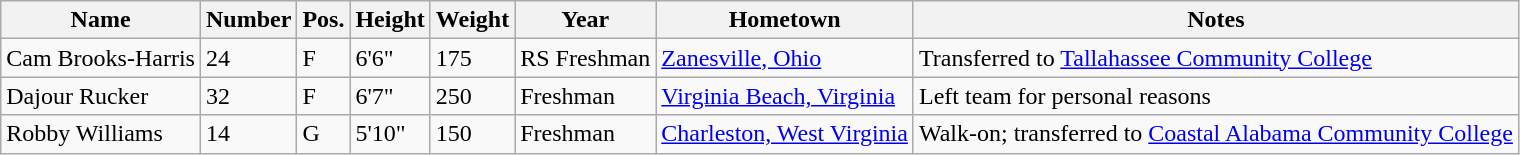<table class="wikitable sortable" border="1">
<tr>
<th>Name</th>
<th>Number</th>
<th>Pos.</th>
<th>Height</th>
<th>Weight</th>
<th>Year</th>
<th>Hometown</th>
<th class="unsortable">Notes</th>
</tr>
<tr>
<td>Cam Brooks-Harris</td>
<td>24</td>
<td>F</td>
<td>6'6"</td>
<td>175</td>
<td>RS Freshman</td>
<td><a href='#'>Zanesville, Ohio</a></td>
<td>Transferred to <a href='#'>Tallahassee Community College</a></td>
</tr>
<tr>
<td>Dajour Rucker</td>
<td>32</td>
<td>F</td>
<td>6'7"</td>
<td>250</td>
<td>Freshman</td>
<td><a href='#'>Virginia Beach, Virginia</a></td>
<td>Left team for personal reasons</td>
</tr>
<tr>
<td>Robby Williams</td>
<td>14</td>
<td>G</td>
<td>5'10"</td>
<td>150</td>
<td>Freshman</td>
<td><a href='#'>Charleston, West Virginia</a></td>
<td>Walk-on; transferred to <a href='#'>Coastal Alabama Community College</a></td>
</tr>
</table>
